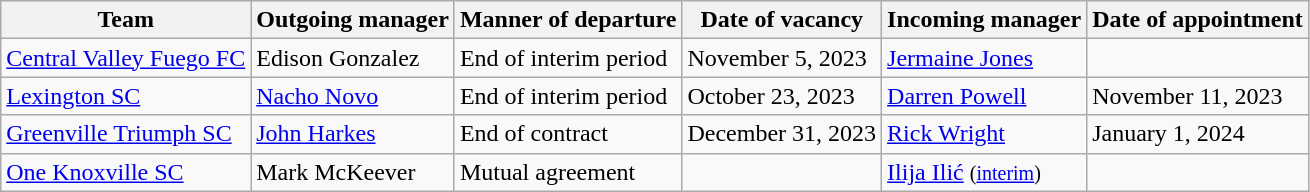<table class="wikitable sortable">
<tr>
<th>Team</th>
<th>Outgoing manager</th>
<th>Manner of departure</th>
<th>Date of vacancy</th>
<th>Incoming manager</th>
<th>Date of appointment</th>
</tr>
<tr>
<td><a href='#'>Central Valley Fuego FC</a></td>
<td> Edison Gonzalez</td>
<td>End of interim period</td>
<td>November 5, 2023</td>
<td> <a href='#'>Jermaine Jones</a></td>
<td></td>
</tr>
<tr>
<td><a href='#'>Lexington SC</a></td>
<td> <a href='#'>Nacho Novo</a></td>
<td>End of interim period</td>
<td>October 23, 2023</td>
<td> <a href='#'>Darren Powell</a></td>
<td>November 11, 2023</td>
</tr>
<tr>
<td><a href='#'>Greenville Triumph SC</a></td>
<td> <a href='#'>John Harkes</a></td>
<td>End of contract</td>
<td>December 31, 2023</td>
<td> <a href='#'>Rick Wright</a></td>
<td>January 1, 2024</td>
</tr>
<tr>
<td><a href='#'>One Knoxville SC</a></td>
<td> Mark McKeever</td>
<td>Mutual agreement</td>
<td></td>
<td> <a href='#'>Ilija Ilić</a> <small>(<a href='#'>interim</a>)</small></td>
<td></td>
</tr>
</table>
